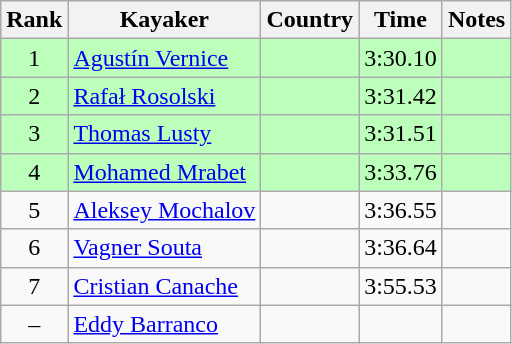<table class="wikitable" style="text-align:center">
<tr>
<th>Rank</th>
<th>Kayaker</th>
<th>Country</th>
<th>Time</th>
<th>Notes</th>
</tr>
<tr bgcolor=bbffbb>
<td>1</td>
<td align="left"><a href='#'>Agustín Vernice</a></td>
<td align="left"></td>
<td>3:30.10</td>
<td></td>
</tr>
<tr bgcolor=bbffbb>
<td>2</td>
<td align="left"><a href='#'>Rafał Rosolski</a></td>
<td align="left"></td>
<td>3:31.42</td>
<td></td>
</tr>
<tr bgcolor=bbffbb>
<td>3</td>
<td align="left"><a href='#'>Thomas Lusty</a></td>
<td align="left"></td>
<td>3:31.51</td>
<td></td>
</tr>
<tr bgcolor=bbffbb>
<td>4</td>
<td align="left"><a href='#'>Mohamed Mrabet</a></td>
<td align="left"></td>
<td>3:33.76</td>
<td></td>
</tr>
<tr>
<td>5</td>
<td align="left"><a href='#'>Aleksey Mochalov</a></td>
<td align="left"></td>
<td>3:36.55</td>
<td></td>
</tr>
<tr>
<td>6</td>
<td align="left"><a href='#'>Vagner Souta</a></td>
<td align="left"></td>
<td>3:36.64</td>
<td></td>
</tr>
<tr>
<td>7</td>
<td align="left"><a href='#'>Cristian Canache</a></td>
<td align="left"></td>
<td>3:55.53</td>
<td></td>
</tr>
<tr>
<td>–</td>
<td align="left"><a href='#'>Eddy Barranco</a></td>
<td align="left"></td>
<td></td>
<td></td>
</tr>
</table>
